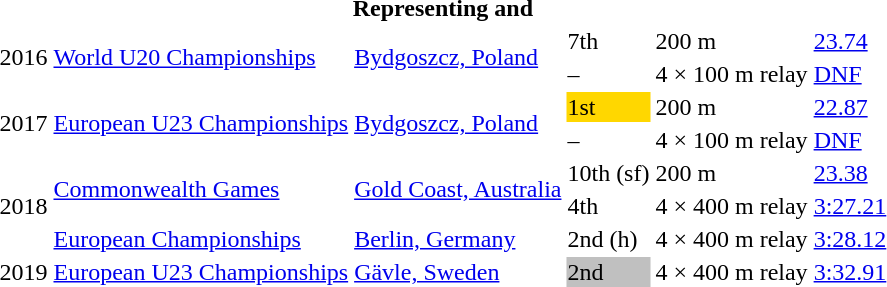<table>
<tr>
<th colspan="6">Representing  and </th>
</tr>
<tr>
<td rowspan=2>2016</td>
<td rowspan=2><a href='#'>World U20 Championships</a></td>
<td rowspan=2><a href='#'>Bydgoszcz, Poland</a></td>
<td>7th</td>
<td>200 m</td>
<td><a href='#'>23.74</a></td>
</tr>
<tr>
<td>–</td>
<td>4 × 100 m relay</td>
<td><a href='#'>DNF</a></td>
</tr>
<tr>
<td rowspan=2>2017</td>
<td rowspan=2><a href='#'>European U23 Championships</a></td>
<td rowspan=2><a href='#'>Bydgoszcz, Poland</a></td>
<td bgcolor=gold>1st</td>
<td>200 m</td>
<td><a href='#'>22.87</a></td>
</tr>
<tr>
<td>–</td>
<td>4 × 100 m relay</td>
<td><a href='#'>DNF</a></td>
</tr>
<tr>
<td rowspan=3>2018</td>
<td rowspan=2><a href='#'>Commonwealth Games</a></td>
<td rowspan=2><a href='#'>Gold Coast, Australia</a></td>
<td>10th (sf)</td>
<td>200 m</td>
<td><a href='#'>23.38</a></td>
</tr>
<tr>
<td>4th</td>
<td>4 × 400 m relay</td>
<td><a href='#'>3:27.21</a></td>
</tr>
<tr>
<td><a href='#'>European Championships</a></td>
<td><a href='#'>Berlin, Germany</a></td>
<td>2nd (h)</td>
<td>4 × 400 m relay</td>
<td><a href='#'>3:28.12</a></td>
</tr>
<tr>
<td>2019</td>
<td><a href='#'>European U23 Championships</a></td>
<td><a href='#'>Gävle, Sweden</a></td>
<td bgcolor=silver>2nd</td>
<td>4 × 400 m relay</td>
<td><a href='#'>3:32.91</a></td>
</tr>
</table>
